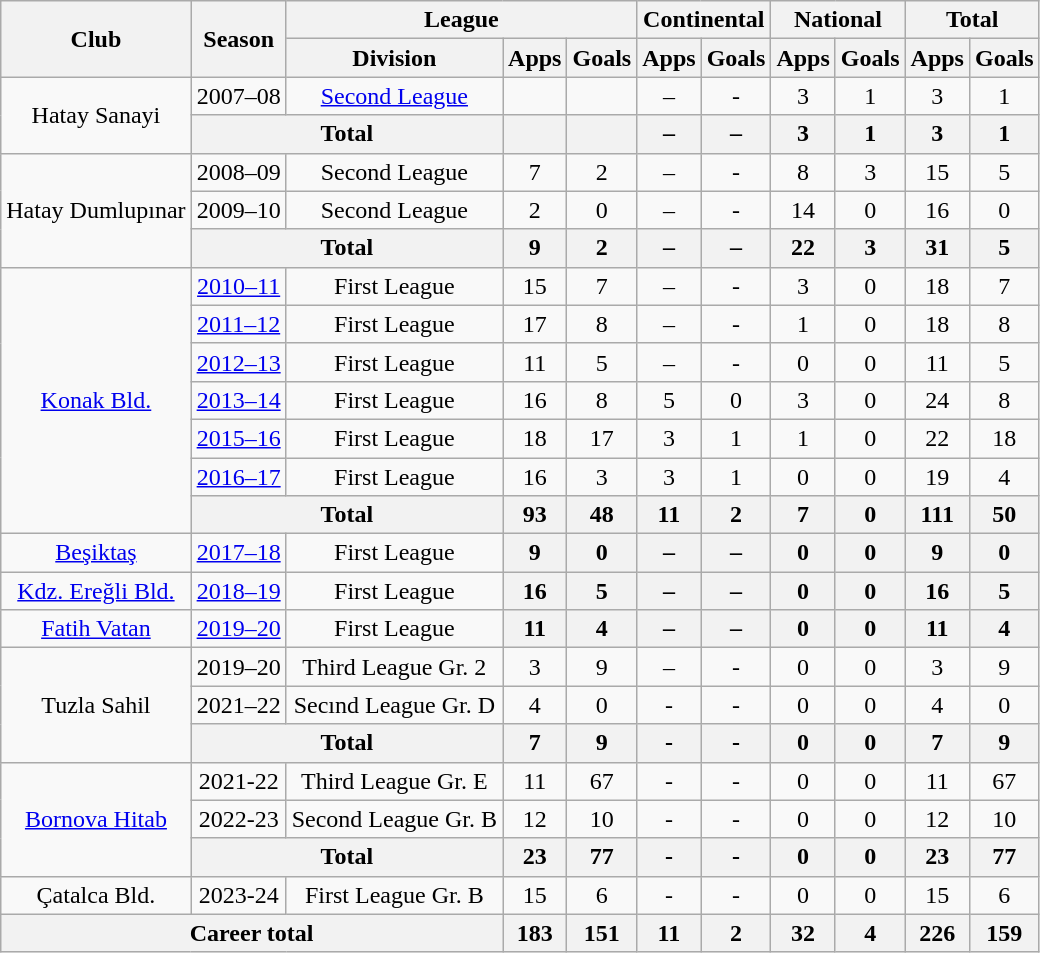<table class="wikitable" style="text-align: center;">
<tr>
<th rowspan=2>Club</th>
<th rowspan=2>Season</th>
<th colspan=3>League</th>
<th colspan=2>Continental</th>
<th colspan=2>National</th>
<th colspan=2>Total</th>
</tr>
<tr>
<th>Division</th>
<th>Apps</th>
<th>Goals</th>
<th>Apps</th>
<th>Goals</th>
<th>Apps</th>
<th>Goals</th>
<th>Apps</th>
<th>Goals</th>
</tr>
<tr>
<td rowspan=2>Hatay Sanayi</td>
<td>2007–08</td>
<td><a href='#'>Second League</a></td>
<td></td>
<td></td>
<td>–</td>
<td>-</td>
<td>3</td>
<td>1</td>
<td>3</td>
<td>1</td>
</tr>
<tr>
<th colspan=2>Total</th>
<th></th>
<th></th>
<th>–</th>
<th>–</th>
<th>3</th>
<th>1</th>
<th>3</th>
<th>1</th>
</tr>
<tr>
<td rowspan=3>Hatay Dumlupınar</td>
<td>2008–09</td>
<td>Second League</td>
<td>7</td>
<td>2</td>
<td>–</td>
<td>-</td>
<td>8</td>
<td>3</td>
<td>15</td>
<td>5</td>
</tr>
<tr>
<td>2009–10</td>
<td>Second League</td>
<td>2</td>
<td>0</td>
<td>–</td>
<td>-</td>
<td>14</td>
<td>0</td>
<td>16</td>
<td>0</td>
</tr>
<tr>
<th colspan=2>Total</th>
<th>9</th>
<th>2</th>
<th>–</th>
<th>–</th>
<th>22</th>
<th>3</th>
<th>31</th>
<th>5</th>
</tr>
<tr>
<td rowspan=7><a href='#'>Konak Bld.</a></td>
<td><a href='#'>2010–11</a></td>
<td>First League</td>
<td>15</td>
<td>7</td>
<td>–</td>
<td>-</td>
<td>3</td>
<td>0</td>
<td>18</td>
<td>7</td>
</tr>
<tr>
<td><a href='#'>2011–12</a></td>
<td>First League</td>
<td>17</td>
<td>8</td>
<td>–</td>
<td>-</td>
<td>1</td>
<td>0</td>
<td>18</td>
<td>8</td>
</tr>
<tr>
<td><a href='#'>2012–13</a></td>
<td>First League</td>
<td>11</td>
<td>5</td>
<td>–</td>
<td>-</td>
<td>0</td>
<td>0</td>
<td>11</td>
<td>5</td>
</tr>
<tr>
<td><a href='#'>2013–14</a></td>
<td>First League</td>
<td>16</td>
<td>8</td>
<td>5</td>
<td>0</td>
<td>3</td>
<td>0</td>
<td>24</td>
<td>8</td>
</tr>
<tr>
<td><a href='#'>2015–16</a></td>
<td>First League</td>
<td>18</td>
<td>17</td>
<td>3</td>
<td>1</td>
<td>1</td>
<td>0</td>
<td>22</td>
<td>18</td>
</tr>
<tr>
<td><a href='#'>2016–17</a></td>
<td>First League</td>
<td>16</td>
<td>3</td>
<td>3</td>
<td>1</td>
<td>0</td>
<td>0</td>
<td>19</td>
<td>4</td>
</tr>
<tr>
<th colspan=2>Total</th>
<th>93</th>
<th>48</th>
<th>11</th>
<th>2</th>
<th>7</th>
<th>0</th>
<th>111</th>
<th>50</th>
</tr>
<tr>
<td><a href='#'>Beşiktaş</a></td>
<td><a href='#'>2017–18</a></td>
<td>First League</td>
<th>9</th>
<th>0</th>
<th>–</th>
<th>–</th>
<th>0</th>
<th>0</th>
<th>9</th>
<th>0</th>
</tr>
<tr>
<td><a href='#'>Kdz. Ereğli Bld.</a></td>
<td><a href='#'>2018–19</a></td>
<td>First League</td>
<th>16</th>
<th>5</th>
<th>–</th>
<th>–</th>
<th>0</th>
<th>0</th>
<th>16</th>
<th>5</th>
</tr>
<tr>
<td><a href='#'>Fatih Vatan</a></td>
<td><a href='#'>2019–20</a></td>
<td>First League</td>
<th>11</th>
<th>4</th>
<th>–</th>
<th>–</th>
<th>0</th>
<th>0</th>
<th>11</th>
<th>4</th>
</tr>
<tr>
<td rowspan=3>Tuzla Sahil</td>
<td>2019–20</td>
<td>Third League Gr. 2</td>
<td>3</td>
<td>9</td>
<td>–</td>
<td>-</td>
<td>0</td>
<td>0</td>
<td>3</td>
<td>9</td>
</tr>
<tr>
<td>2021–22</td>
<td>Secınd League Gr. D</td>
<td>4</td>
<td>0</td>
<td>-</td>
<td>-</td>
<td>0</td>
<td>0</td>
<td>4</td>
<td>0</td>
</tr>
<tr>
<th colspan=2>Total</th>
<th>7</th>
<th>9</th>
<th>-</th>
<th>-</th>
<th>0</th>
<th>0</th>
<th>7</th>
<th>9</th>
</tr>
<tr>
<td rowspan=3><a href='#'>Bornova Hitab</a></td>
<td>2021-22</td>
<td>Third League Gr. E</td>
<td>11</td>
<td>67</td>
<td>-</td>
<td>-</td>
<td>0</td>
<td>0</td>
<td>11</td>
<td>67</td>
</tr>
<tr>
<td>2022-23</td>
<td>Second League Gr. B</td>
<td>12</td>
<td>10</td>
<td>-</td>
<td>-</td>
<td>0</td>
<td>0</td>
<td>12</td>
<td>10</td>
</tr>
<tr>
<th colspan=2>Total</th>
<th>23</th>
<th>77</th>
<th>-</th>
<th>-</th>
<th>0</th>
<th>0</th>
<th>23</th>
<th>77</th>
</tr>
<tr>
<td>Çatalca Bld.</td>
<td>2023-24</td>
<td>First League Gr. B</td>
<td>15</td>
<td>6</td>
<td>-</td>
<td>-</td>
<td>0</td>
<td>0</td>
<td>15</td>
<td>6</td>
</tr>
<tr>
<th colspan="3">Career total</th>
<th>183</th>
<th>151</th>
<th>11</th>
<th>2</th>
<th>32</th>
<th>4</th>
<th>226</th>
<th>159</th>
</tr>
</table>
